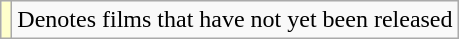<table class="wikitable">
<tr>
<td style="background:#FFFFCC;"></td>
<td>Denotes films that have not yet been released</td>
</tr>
</table>
